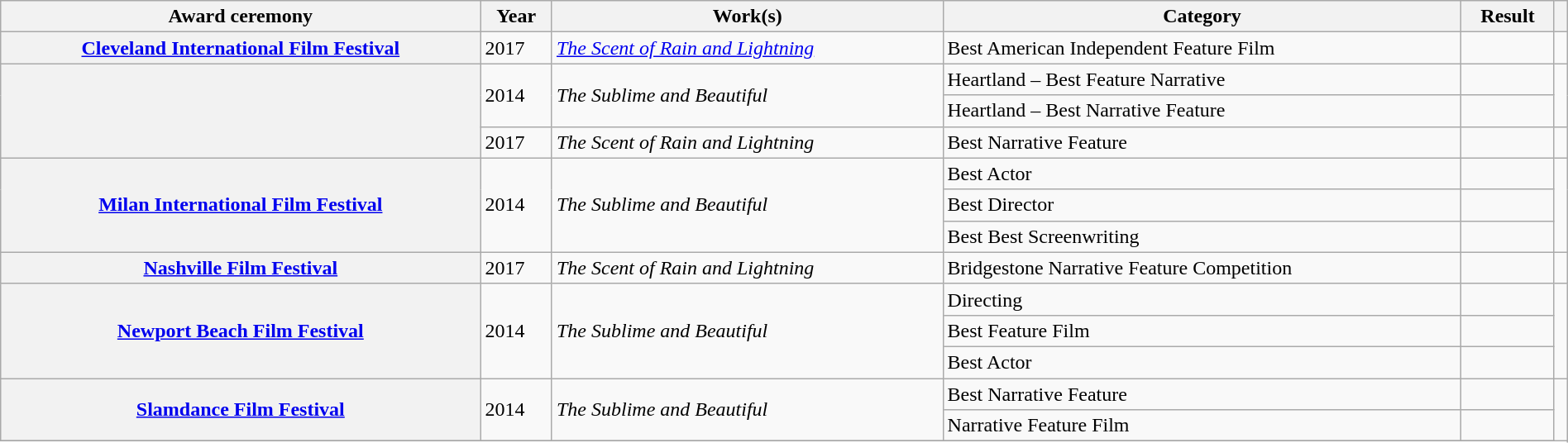<table class="wikitable sortable plainrowheaders" style="width: 100%;">
<tr>
<th scope="col">Award ceremony</th>
<th scope="col">Year</th>
<th scope="col">Work(s)</th>
<th scope="col">Category</th>
<th scope="col">Result</th>
<th scope="col" class="unsortable"></th>
</tr>
<tr>
<th scope="row"><a href='#'>Cleveland International Film Festival</a></th>
<td>2017</td>
<td><em><a href='#'>The Scent of Rain and Lightning</a></em></td>
<td>Best American Independent Feature Film</td>
<td></td>
<td rowspan="1" style="text-align:center;"></td>
</tr>
<tr>
<th rowspan="3" scope="row"></th>
<td rowspan="2">2014</td>
<td rowspan="2"><em>The Sublime and Beautiful</em></td>
<td>Heartland – Best Feature Narrative</td>
<td></td>
<td rowspan="2" style="text-align:center;"></td>
</tr>
<tr>
<td>Heartland – Best Narrative Feature</td>
<td></td>
</tr>
<tr>
<td rowspan="1">2017</td>
<td rowspan="1"><em>The Scent of Rain and Lightning</em></td>
<td>Best Narrative Feature</td>
<td></td>
<td rowspan="1" style="text-align:center;"></td>
</tr>
<tr>
<th rowspan="3" scope="row"><a href='#'>Milan International Film Festival</a></th>
<td rowspan="3">2014</td>
<td rowspan="3"><em>The Sublime and Beautiful</em></td>
<td>Best Actor</td>
<td></td>
<td rowspan="3" style="text-align:center;"></td>
</tr>
<tr>
<td>Best Director</td>
<td></td>
</tr>
<tr>
<td>Best Best Screenwriting</td>
<td></td>
</tr>
<tr>
<th scope="row"><a href='#'>Nashville Film Festival</a></th>
<td>2017</td>
<td><em>The Scent of Rain and Lightning</em></td>
<td>Bridgestone Narrative Feature Competition</td>
<td></td>
<td rowspan="1" style="text-align:center;"></td>
</tr>
<tr>
<th rowspan="3" scope="row"><a href='#'>Newport Beach Film Festival</a></th>
<td rowspan="3">2014</td>
<td rowspan="3"><em>The Sublime and Beautiful</em></td>
<td>Directing</td>
<td></td>
<td rowspan="3" style="text-align:center;"></td>
</tr>
<tr>
<td>Best Feature Film</td>
<td></td>
</tr>
<tr>
<td>Best Actor</td>
<td></td>
</tr>
<tr>
<th rowspan="2" scope="row"><a href='#'>Slamdance Film Festival</a></th>
<td rowspan="2">2014</td>
<td rowspan="2"><em>The Sublime and Beautiful</em></td>
<td>Best Narrative Feature</td>
<td></td>
<td rowspan="3" style="text-align:center;"></td>
</tr>
<tr>
<td>Narrative Feature Film</td>
<td></td>
</tr>
<tr>
</tr>
</table>
